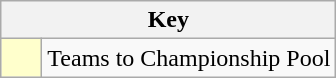<table class="wikitable" style="text-align: center;">
<tr>
<th colspan=2>Key</th>
</tr>
<tr>
<td style="background:#ffffcc; width:20px;"></td>
<td align=left>Teams to Championship Pool</td>
</tr>
</table>
